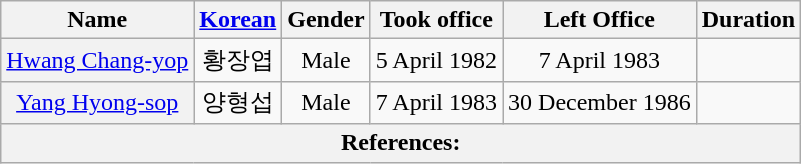<table class="wikitable sortable" style=text-align:center>
<tr>
<th>Name</th>
<th class="unsortable"><a href='#'>Korean</a></th>
<th>Gender</th>
<th>Took office</th>
<th>Left Office</th>
<th>Duration</th>
</tr>
<tr>
<th scope="row" style="font-weight:normal;"><a href='#'>Hwang Chang-yop</a></th>
<td>황장엽</td>
<td>Male</td>
<td>5 April 1982</td>
<td>7 April 1983</td>
<td></td>
</tr>
<tr>
<th scope="row" style="font-weight:normal;"><a href='#'>Yang Hyong-sop</a></th>
<td>양형섭</td>
<td>Male</td>
<td>7 April 1983</td>
<td>30 December 1986</td>
<td></td>
</tr>
<tr>
<th colspan="6" unsortable><strong>References:</strong><br></th>
</tr>
</table>
